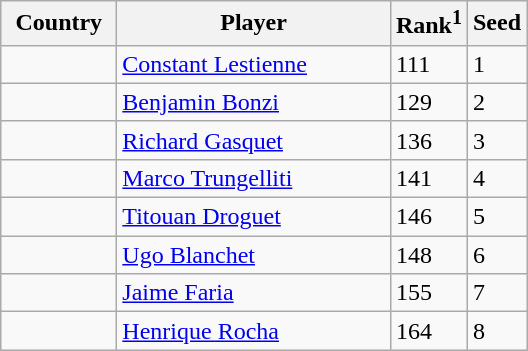<table class="sortable wikitable">
<tr>
<th width="70">Country</th>
<th width="175">Player</th>
<th>Rank<sup>1</sup></th>
<th>Seed</th>
</tr>
<tr>
<td></td>
<td><a href='#'>Constant Lestienne</a></td>
<td>111</td>
<td>1</td>
</tr>
<tr>
<td></td>
<td><a href='#'>Benjamin Bonzi</a></td>
<td>129</td>
<td>2</td>
</tr>
<tr>
<td></td>
<td><a href='#'>Richard Gasquet</a></td>
<td>136</td>
<td>3</td>
</tr>
<tr>
<td></td>
<td><a href='#'>Marco Trungelliti</a></td>
<td>141</td>
<td>4</td>
</tr>
<tr>
<td></td>
<td><a href='#'>Titouan Droguet</a></td>
<td>146</td>
<td>5</td>
</tr>
<tr>
<td></td>
<td><a href='#'>Ugo Blanchet</a></td>
<td>148</td>
<td>6</td>
</tr>
<tr>
<td></td>
<td><a href='#'>Jaime Faria</a></td>
<td>155</td>
<td>7</td>
</tr>
<tr>
<td></td>
<td><a href='#'>Henrique Rocha</a></td>
<td>164</td>
<td>8</td>
</tr>
</table>
